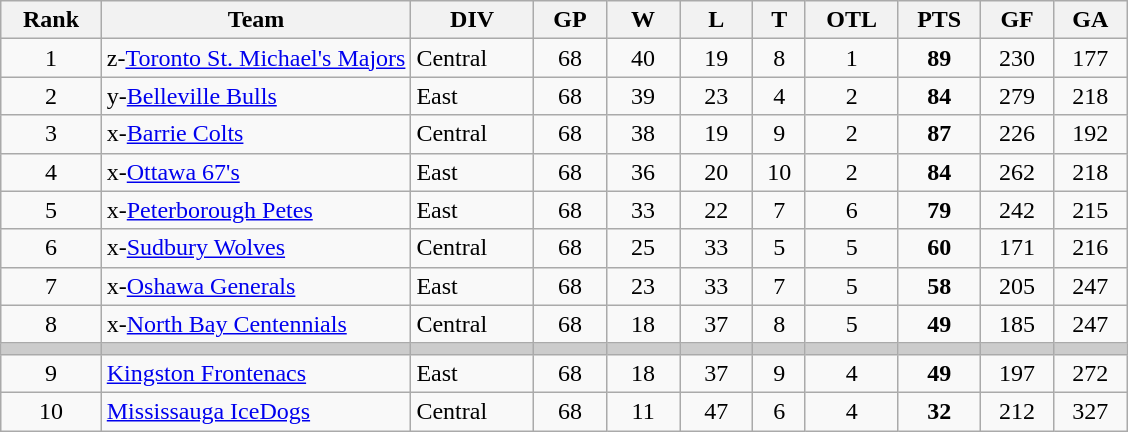<table class="wikitable sortable" style="text-align:center">
<tr>
<th>Rank</th>
<th width="27.5%">Team</th>
<th>DIV</th>
<th width="6.5%">GP</th>
<th width="6.5%">W</th>
<th width="6.5%">L</th>
<th>T</th>
<th>OTL</th>
<th>PTS</th>
<th width="6.5%">GF</th>
<th width="6.5%">GA</th>
</tr>
<tr>
<td>1</td>
<td align=left>z-<a href='#'>Toronto St. Michael's Majors</a></td>
<td align=left>Central</td>
<td>68</td>
<td>40</td>
<td>19</td>
<td>8</td>
<td>1</td>
<td><strong>89</strong></td>
<td>230</td>
<td>177</td>
</tr>
<tr>
<td>2</td>
<td align=left>y-<a href='#'>Belleville Bulls</a></td>
<td align=left>East</td>
<td>68</td>
<td>39</td>
<td>23</td>
<td>4</td>
<td>2</td>
<td><strong>84</strong></td>
<td>279</td>
<td>218</td>
</tr>
<tr>
<td>3</td>
<td align=left>x-<a href='#'>Barrie Colts</a></td>
<td align=left>Central</td>
<td>68</td>
<td>38</td>
<td>19</td>
<td>9</td>
<td>2</td>
<td><strong>87</strong></td>
<td>226</td>
<td>192</td>
</tr>
<tr>
<td>4</td>
<td align=left>x-<a href='#'>Ottawa 67's</a></td>
<td align=left>East</td>
<td>68</td>
<td>36</td>
<td>20</td>
<td>10</td>
<td>2</td>
<td><strong>84</strong></td>
<td>262</td>
<td>218</td>
</tr>
<tr>
<td>5</td>
<td align=left>x-<a href='#'>Peterborough Petes</a></td>
<td align=left>East</td>
<td>68</td>
<td>33</td>
<td>22</td>
<td>7</td>
<td>6</td>
<td><strong>79</strong></td>
<td>242</td>
<td>215</td>
</tr>
<tr>
<td>6</td>
<td align=left>x-<a href='#'>Sudbury Wolves</a></td>
<td align=left>Central</td>
<td>68</td>
<td>25</td>
<td>33</td>
<td>5</td>
<td>5</td>
<td><strong>60</strong></td>
<td>171</td>
<td>216</td>
</tr>
<tr>
<td>7</td>
<td align=left>x-<a href='#'>Oshawa Generals</a></td>
<td align=left>East</td>
<td>68</td>
<td>23</td>
<td>33</td>
<td>7</td>
<td>5</td>
<td><strong>58</strong></td>
<td>205</td>
<td>247</td>
</tr>
<tr>
<td>8</td>
<td align=left>x-<a href='#'>North Bay Centennials</a></td>
<td align=left>Central</td>
<td>68</td>
<td>18</td>
<td>37</td>
<td>8</td>
<td>5</td>
<td><strong>49</strong></td>
<td>185</td>
<td>247</td>
</tr>
<tr style="background-color:#cccccc;">
<td></td>
<td></td>
<td></td>
<td></td>
<td></td>
<td></td>
<td></td>
<td></td>
<td></td>
<td></td>
<td></td>
</tr>
<tr>
<td>9</td>
<td align=left><a href='#'>Kingston Frontenacs</a></td>
<td align=left>East</td>
<td>68</td>
<td>18</td>
<td>37</td>
<td>9</td>
<td>4</td>
<td><strong>49</strong></td>
<td>197</td>
<td>272</td>
</tr>
<tr>
<td>10</td>
<td align=left><a href='#'>Mississauga IceDogs</a></td>
<td align=left>Central</td>
<td>68</td>
<td>11</td>
<td>47</td>
<td>6</td>
<td>4</td>
<td><strong>32</strong></td>
<td>212</td>
<td>327</td>
</tr>
</table>
